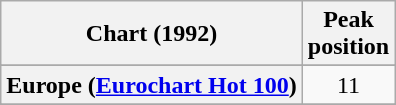<table class="wikitable sortable plainrowheaders" style="text-align:center">
<tr>
<th>Chart (1992)</th>
<th>Peak<br>position</th>
</tr>
<tr>
</tr>
<tr>
</tr>
<tr>
</tr>
<tr>
<th scope="row">Europe (<a href='#'>Eurochart Hot 100</a>)</th>
<td>11</td>
</tr>
<tr>
</tr>
<tr>
</tr>
<tr>
</tr>
<tr>
</tr>
<tr>
</tr>
<tr>
</tr>
<tr>
</tr>
<tr>
</tr>
<tr>
</tr>
<tr>
</tr>
</table>
